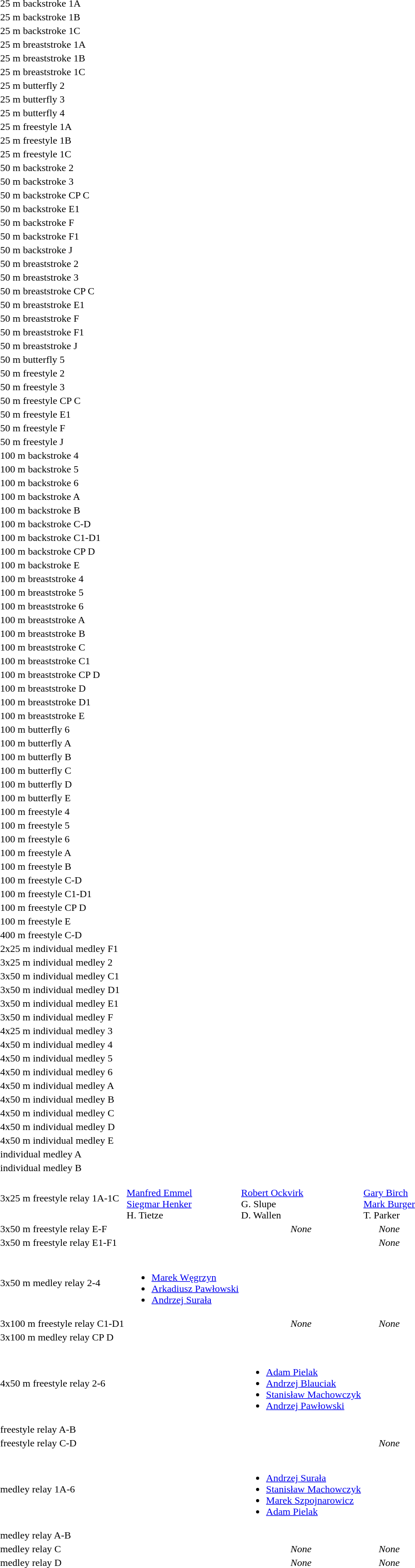<table>
<tr>
<td>25 m backstroke 1A<br></td>
<td></td>
<td></td>
<td></td>
</tr>
<tr>
<td>25 m backstroke 1B<br></td>
<td></td>
<td></td>
<td></td>
</tr>
<tr>
<td>25 m backstroke 1C<br></td>
<td></td>
<td></td>
<td></td>
</tr>
<tr>
<td>25 m breaststroke 1A<br></td>
<td></td>
<td></td>
<td></td>
</tr>
<tr>
<td>25 m breaststroke 1B<br></td>
<td></td>
<td></td>
<td></td>
</tr>
<tr>
<td>25 m breaststroke 1C<br></td>
<td></td>
<td></td>
<td></td>
</tr>
<tr>
<td>25 m butterfly 2<br></td>
<td></td>
<td></td>
<td></td>
</tr>
<tr>
<td>25 m butterfly 3<br></td>
<td></td>
<td></td>
<td></td>
</tr>
<tr>
<td>25 m butterfly 4<br></td>
<td></td>
<td></td>
<td></td>
</tr>
<tr>
<td>25 m freestyle 1A<br></td>
<td></td>
<td></td>
<td></td>
</tr>
<tr>
<td>25 m freestyle 1B<br></td>
<td></td>
<td></td>
<td></td>
</tr>
<tr>
<td>25 m freestyle 1C<br></td>
<td></td>
<td></td>
<td></td>
</tr>
<tr>
<td>50 m backstroke 2<br></td>
<td></td>
<td></td>
<td></td>
</tr>
<tr>
<td>50 m backstroke 3<br></td>
<td></td>
<td></td>
<td></td>
</tr>
<tr>
<td>50 m backstroke CP C<br></td>
<td></td>
<td></td>
<td></td>
</tr>
<tr>
<td>50 m backstroke E1<br></td>
<td></td>
<td></td>
<td></td>
</tr>
<tr>
<td>50 m backstroke F<br></td>
<td></td>
<td></td>
<td></td>
</tr>
<tr>
<td>50 m backstroke F1<br></td>
<td></td>
<td></td>
<td></td>
</tr>
<tr>
<td>50 m backstroke J<br></td>
<td></td>
<td></td>
<td></td>
</tr>
<tr>
<td>50 m breaststroke 2<br></td>
<td></td>
<td></td>
<td></td>
</tr>
<tr>
<td>50 m breaststroke 3<br></td>
<td></td>
<td></td>
<td></td>
</tr>
<tr>
<td>50 m breaststroke CP C<br></td>
<td></td>
<td></td>
<td></td>
</tr>
<tr>
<td>50 m breaststroke E1<br></td>
<td></td>
<td></td>
<td></td>
</tr>
<tr>
<td>50 m breaststroke F<br></td>
<td></td>
<td></td>
<td></td>
</tr>
<tr>
<td>50 m breaststroke F1<br></td>
<td></td>
<td></td>
<td></td>
</tr>
<tr>
<td>50 m breaststroke J<br></td>
<td></td>
<td></td>
<td></td>
</tr>
<tr>
<td>50 m butterfly 5<br></td>
<td></td>
<td></td>
<td></td>
</tr>
<tr>
<td>50 m freestyle 2<br></td>
<td></td>
<td></td>
<td></td>
</tr>
<tr>
<td>50 m freestyle 3<br></td>
<td></td>
<td></td>
<td></td>
</tr>
<tr>
<td>50 m freestyle CP C<br></td>
<td></td>
<td></td>
<td></td>
</tr>
<tr>
<td>50 m freestyle E1<br></td>
<td></td>
<td></td>
<td></td>
</tr>
<tr>
<td>50 m freestyle F<br></td>
<td></td>
<td></td>
<td></td>
</tr>
<tr>
<td>50 m freestyle J<br></td>
<td></td>
<td></td>
<td></td>
</tr>
<tr>
<td>100 m backstroke 4<br></td>
<td></td>
<td></td>
<td></td>
</tr>
<tr>
<td>100 m backstroke 5<br></td>
<td></td>
<td></td>
<td></td>
</tr>
<tr>
<td>100 m backstroke 6<br></td>
<td></td>
<td></td>
<td></td>
</tr>
<tr>
<td>100 m backstroke A<br></td>
<td></td>
<td></td>
<td></td>
</tr>
<tr>
<td>100 m backstroke B<br></td>
<td></td>
<td></td>
<td></td>
</tr>
<tr>
<td>100 m backstroke C-D<br></td>
<td></td>
<td></td>
<td></td>
</tr>
<tr>
<td>100 m backstroke C1-D1<br></td>
<td></td>
<td></td>
<td></td>
</tr>
<tr>
<td>100 m backstroke CP D<br></td>
<td></td>
<td></td>
<td></td>
</tr>
<tr>
<td>100 m backstroke E<br></td>
<td></td>
<td></td>
<td></td>
</tr>
<tr>
<td>100 m breaststroke 4<br></td>
<td></td>
<td></td>
<td></td>
</tr>
<tr>
<td>100 m breaststroke 5<br></td>
<td></td>
<td></td>
<td></td>
</tr>
<tr>
<td>100 m breaststroke 6<br></td>
<td></td>
<td></td>
<td></td>
</tr>
<tr>
<td>100 m breaststroke A<br></td>
<td></td>
<td></td>
<td></td>
</tr>
<tr>
<td>100 m breaststroke B<br></td>
<td></td>
<td></td>
<td></td>
</tr>
<tr>
<td>100 m breaststroke C<br></td>
<td></td>
<td></td>
<td></td>
</tr>
<tr>
<td>100 m breaststroke C1<br></td>
<td></td>
<td></td>
<td></td>
</tr>
<tr>
<td>100 m breaststroke CP D<br></td>
<td></td>
<td></td>
<td></td>
</tr>
<tr>
<td>100 m breaststroke D<br></td>
<td></td>
<td></td>
<td></td>
</tr>
<tr>
<td>100 m breaststroke D1<br></td>
<td></td>
<td></td>
<td></td>
</tr>
<tr>
<td>100 m breaststroke E<br></td>
<td></td>
<td></td>
<td></td>
</tr>
<tr>
<td>100 m butterfly 6<br></td>
<td></td>
<td></td>
<td></td>
</tr>
<tr>
<td>100 m butterfly A<br></td>
<td></td>
<td></td>
<td></td>
</tr>
<tr>
<td>100 m butterfly B<br></td>
<td></td>
<td></td>
<td></td>
</tr>
<tr>
<td>100 m butterfly C<br></td>
<td></td>
<td></td>
<td></td>
</tr>
<tr>
<td>100 m butterfly D<br></td>
<td></td>
<td></td>
<td></td>
</tr>
<tr>
<td>100 m butterfly E<br></td>
<td></td>
<td></td>
<td></td>
</tr>
<tr>
<td>100 m freestyle 4<br></td>
<td></td>
<td></td>
<td></td>
</tr>
<tr>
<td>100 m freestyle 5<br></td>
<td></td>
<td></td>
<td></td>
</tr>
<tr>
<td>100 m freestyle 6<br></td>
<td></td>
<td></td>
<td></td>
</tr>
<tr>
<td>100 m freestyle A<br></td>
<td></td>
<td></td>
<td></td>
</tr>
<tr>
<td>100 m freestyle B<br></td>
<td></td>
<td></td>
<td></td>
</tr>
<tr>
<td>100 m freestyle C-D<br></td>
<td></td>
<td></td>
<td></td>
</tr>
<tr>
<td>100 m freestyle C1-D1<br></td>
<td></td>
<td></td>
<td></td>
</tr>
<tr>
<td>100 m freestyle CP D<br></td>
<td></td>
<td></td>
<td></td>
</tr>
<tr>
<td>100 m freestyle E<br></td>
<td></td>
<td></td>
<td></td>
</tr>
<tr>
<td>400 m freestyle C-D<br></td>
<td></td>
<td></td>
<td></td>
</tr>
<tr>
<td>2x25 m individual medley F1<br></td>
<td></td>
<td></td>
<td></td>
</tr>
<tr>
<td>3x25 m individual medley 2<br></td>
<td></td>
<td></td>
<td></td>
</tr>
<tr>
<td>3x50 m individual medley C1<br></td>
<td></td>
<td></td>
<td></td>
</tr>
<tr>
<td>3x50 m individual medley D1<br></td>
<td></td>
<td></td>
<td></td>
</tr>
<tr>
<td>3x50 m individual medley E1<br></td>
<td></td>
<td></td>
<td></td>
</tr>
<tr>
<td>3x50 m individual medley F<br></td>
<td></td>
<td></td>
<td></td>
</tr>
<tr>
<td>4x25 m individual medley 3<br></td>
<td></td>
<td></td>
<td></td>
</tr>
<tr>
<td>4x50 m individual medley 4<br></td>
<td></td>
<td></td>
<td></td>
</tr>
<tr>
<td>4x50 m individual medley 5<br></td>
<td></td>
<td></td>
<td></td>
</tr>
<tr>
<td>4x50 m individual medley 6<br></td>
<td></td>
<td></td>
<td></td>
</tr>
<tr>
<td>4x50 m individual medley A<br></td>
<td></td>
<td></td>
<td></td>
</tr>
<tr>
<td>4x50 m individual medley B<br></td>
<td></td>
<td></td>
<td></td>
</tr>
<tr>
<td>4x50 m individual medley C<br></td>
<td></td>
<td></td>
<td></td>
</tr>
<tr>
<td>4x50 m individual medley D<br></td>
<td></td>
<td></td>
<td></td>
</tr>
<tr>
<td>4x50 m individual medley E<br></td>
<td></td>
<td></td>
<td></td>
</tr>
<tr>
<td> individual medley A<br></td>
<td></td>
<td></td>
<td></td>
</tr>
<tr>
<td> individual medley B<br></td>
<td></td>
<td></td>
<td></td>
</tr>
<tr>
<td>3x25 m freestyle relay 1A-1C<br></td>
<td valign=top> <br> <a href='#'>Manfred Emmel</a> <br> <a href='#'>Siegmar Henker</a> <br> H. Tietze</td>
<td valign=top> <br> <a href='#'>Robert Ockvirk</a> <br> G. Slupe <br> D. Wallen</td>
<td valign=top> <br> <a href='#'>Gary Birch</a> <br> <a href='#'>Mark Burger</a> <br> T. Parker</td>
</tr>
<tr>
<td>3x50 m freestyle relay E-F<br></td>
<td></td>
<td align="center"><em>None</em></td>
<td align="center"><em>None</em></td>
</tr>
<tr>
<td>3x50 m freestyle relay E1-F1<br></td>
<td></td>
<td></td>
<td align="center"><em>None</em></td>
</tr>
<tr>
<td>3x50 m medley relay 2-4<br></td>
<td><br><ul><li><a href='#'>Marek Węgrzyn</a></li><li><a href='#'>Arkadiusz Pawłowski</a></li><li><a href='#'>Andrzej Surała</a></li></ul></td>
<td></td>
<td></td>
</tr>
<tr>
<td>3x100 m freestyle relay C1-D1<br></td>
<td></td>
<td align="center"><em>None</em></td>
<td align="center"><em>None</em></td>
</tr>
<tr>
<td>3x100 m medley relay CP D<br></td>
<td></td>
<td></td>
<td></td>
</tr>
<tr>
<td>4x50 m freestyle relay 2-6<br></td>
<td></td>
<td><br><ul><li><a href='#'>Adam Pielak</a></li><li><a href='#'>Andrzej Blauciak</a></li><li><a href='#'>Stanisław Machowczyk</a></li><li><a href='#'>Andrzej Pawłowski</a></li></ul></td>
<td></td>
</tr>
<tr>
<td> freestyle relay A-B<br></td>
<td></td>
<td></td>
<td></td>
</tr>
<tr>
<td> freestyle relay C-D<br></td>
<td></td>
<td></td>
<td align="center"><em>None</em></td>
</tr>
<tr>
<td> medley relay 1A-6<br></td>
<td></td>
<td><br><ul><li><a href='#'>Andrzej Surała</a></li><li><a href='#'>Stanisław Machowczyk</a></li><li><a href='#'>Marek Szpojnarowicz</a></li><li><a href='#'>Adam Pielak</a></li></ul></td>
<td></td>
</tr>
<tr>
<td> medley relay A-B<br></td>
<td></td>
<td></td>
<td></td>
</tr>
<tr>
<td> medley relay C<br></td>
<td></td>
<td align="center"><em>None</em></td>
<td align="center"><em>None</em></td>
</tr>
<tr>
<td> medley relay D<br></td>
<td></td>
<td align="center"><em>None</em></td>
<td align="center"><em>None</em></td>
</tr>
</table>
